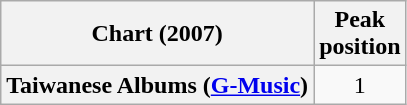<table class="wikitable plainrowheaders sortable">
<tr>
<th align="left">Chart (2007)</th>
<th align="center">Peak<br>position</th>
</tr>
<tr>
<th scope="row">Taiwanese Albums (<a href='#'>G-Music</a>)</th>
<td align="center">1</td>
</tr>
</table>
